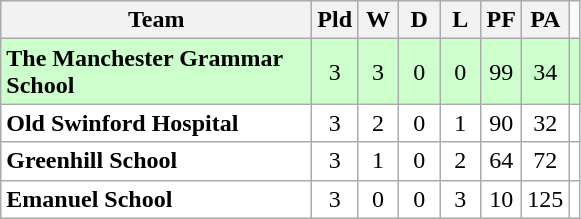<table class="wikitable" style="text-align: center;">
<tr>
<th width="200">Team</th>
<th width="20">Pld</th>
<th width="20">W</th>
<th width="20">D</th>
<th width="20">L</th>
<th width="20">PF</th>
<th width="20">PA</th>
</tr>
<tr bgcolor=#ccffcc>
<td align=left> <strong>The Manchester Grammar School</strong></td>
<td>3</td>
<td>3</td>
<td>0</td>
<td>0</td>
<td>99</td>
<td>34</td>
<td></td>
</tr>
<tr bgcolor=white>
<td align=left> <strong>Old Swinford Hospital</strong></td>
<td>3</td>
<td>2</td>
<td>0</td>
<td>1</td>
<td>90</td>
<td>32</td>
<td></td>
</tr>
<tr bgcolor=white>
<td align=left> <strong>Greenhill School</strong></td>
<td>3</td>
<td>1</td>
<td>0</td>
<td>2</td>
<td>64</td>
<td>72</td>
<td></td>
</tr>
<tr bgcolor=white>
<td align=left> <strong>Emanuel School</strong></td>
<td>3</td>
<td>0</td>
<td>0</td>
<td>3</td>
<td>10</td>
<td>125</td>
<td></td>
</tr>
</table>
